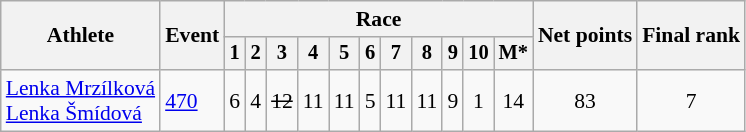<table class="wikitable" style="font-size:90%">
<tr>
<th rowspan=2>Athlete</th>
<th rowspan=2>Event</th>
<th colspan=11>Race</th>
<th rowspan=2>Net points</th>
<th rowspan=2>Final rank</th>
</tr>
<tr style="font-size:95%">
<th>1</th>
<th>2</th>
<th>3</th>
<th>4</th>
<th>5</th>
<th>6</th>
<th>7</th>
<th>8</th>
<th>9</th>
<th>10</th>
<th>M*</th>
</tr>
<tr align=center>
<td align=left><a href='#'>Lenka Mrzílková</a><br><a href='#'>Lenka Šmídová</a></td>
<td align=left><a href='#'>470</a></td>
<td>6</td>
<td>4</td>
<td><s>12</s></td>
<td>11</td>
<td>11</td>
<td>5</td>
<td>11</td>
<td>11</td>
<td>9</td>
<td>1</td>
<td>14</td>
<td>83</td>
<td>7</td>
</tr>
</table>
